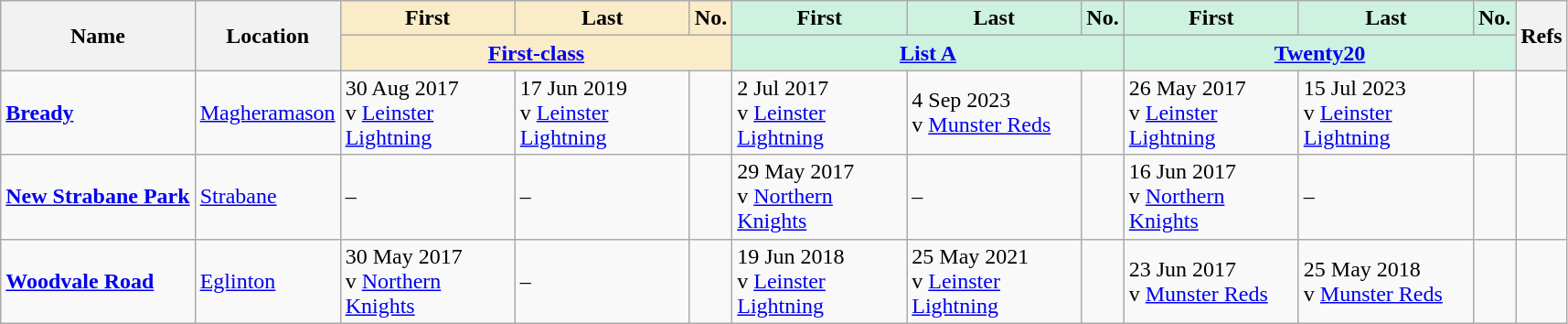<table class="wikitable sortable">
<tr>
<th rowspan="2">Name</th>
<th rowspan="2">Location</th>
<th width="120" class="unsortable" style="background:#faecc8">First</th>
<th width="120" class="unsortable" style="background:#faecc8">Last</th>
<th style="background:#faecc8">No.</th>
<th width="120" class="unsortable" style="background:#cef2e0">First</th>
<th width="120" class="unsortable" style="background:#cef2e0">Last</th>
<th style="background:#cef2e0">No.</th>
<th width="120" class="unsortable" style="background:#cef2e0">First</th>
<th width="120" class="unsortable" style="background:#cef2e0">Last</th>
<th style="background:#cef2e0">No.</th>
<th rowspan="2" class="unsortable">Refs</th>
</tr>
<tr class="unsortable">
<th colspan="3" style="background:#faecc8"><a href='#'>First-class</a></th>
<th colspan="3" style="background:#cef2e0"><a href='#'>List A</a></th>
<th colspan="3" style="background:#cef2e0"><a href='#'>Twenty20</a></th>
</tr>
<tr>
<td><a href='#'><strong>Bready</strong></a></td>
<td><a href='#'>Magheramason</a></td>
<td>30 Aug 2017<br>v <a href='#'>Leinster Lightning</a></td>
<td>17 Jun 2019<br>v <a href='#'>Leinster Lightning</a></td>
<td><strong></strong></td>
<td>2 Jul 2017<br>v <a href='#'>Leinster Lightning</a></td>
<td>4 Sep 2023<br>v <a href='#'>Munster Reds</a></td>
<td><strong></strong></td>
<td>26 May 2017<br>v <a href='#'>Leinster Lightning</a></td>
<td>15 Jul 2023<br>v <a href='#'>Leinster Lightning</a></td>
<td><strong></strong></td>
<td></td>
</tr>
<tr>
<td><strong><a href='#'>New Strabane Park</a></strong></td>
<td><a href='#'>Strabane</a></td>
<td>–</td>
<td>–</td>
<td><strong></strong></td>
<td>29 May 2017<br>v <a href='#'>Northern Knights</a></td>
<td>–</td>
<td><strong></strong></td>
<td>16 Jun 2017<br>v <a href='#'>Northern Knights</a></td>
<td>–</td>
<td><strong></strong></td>
<td></td>
</tr>
<tr>
<td><strong><a href='#'>Woodvale Road</a></strong></td>
<td><a href='#'>Eglinton</a></td>
<td>30 May 2017<br>v <a href='#'>Northern Knights</a></td>
<td>–</td>
<td><strong></strong></td>
<td>19 Jun 2018<br>v <a href='#'>Leinster Lightning</a></td>
<td>25 May 2021<br>v <a href='#'>Leinster Lightning</a></td>
<td><strong></strong></td>
<td>23 Jun 2017<br>v <a href='#'>Munster Reds</a></td>
<td>25 May 2018<br>v <a href='#'>Munster Reds</a></td>
<td><strong></strong></td>
<td></td>
</tr>
</table>
